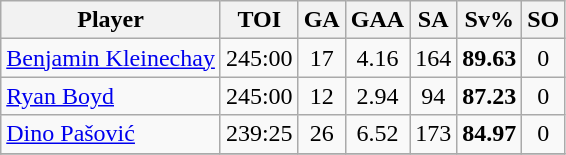<table class="wikitable sortable" style="text-align:center;">
<tr>
<th>Player</th>
<th>TOI</th>
<th>GA</th>
<th>GAA</th>
<th>SA</th>
<th>Sv%</th>
<th>SO</th>
</tr>
<tr>
<td style="text-align:left;"> <a href='#'>Benjamin Kleinechay</a></td>
<td>245:00</td>
<td>17</td>
<td>4.16</td>
<td>164</td>
<td><strong>89.63</strong></td>
<td>0</td>
</tr>
<tr>
<td style="text-align:left;"> <a href='#'>Ryan Boyd</a></td>
<td>245:00</td>
<td>12</td>
<td>2.94</td>
<td>94</td>
<td><strong>87.23</strong></td>
<td>0</td>
</tr>
<tr>
<td style="text-align:left;"> <a href='#'>Dino Pašović</a></td>
<td>239:25</td>
<td>26</td>
<td>6.52</td>
<td>173</td>
<td><strong>84.97</strong></td>
<td>0</td>
</tr>
<tr>
</tr>
</table>
